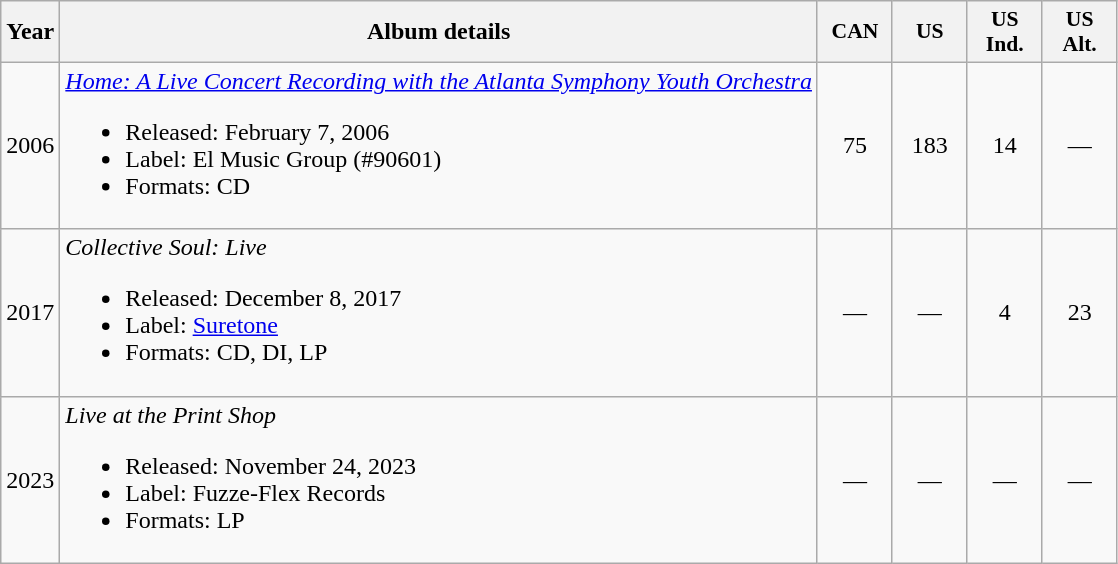<table class="wikitable">
<tr>
<th>Year</th>
<th>Album details</th>
<th style="width:3em;font-size:90%">CAN<br></th>
<th style="width:3em;font-size:90%">US<br></th>
<th style="width:3em;font-size:90%">US<br>Ind.<br></th>
<th style="width:3em;font-size:90%">US<br>Alt.<br></th>
</tr>
<tr>
<td>2006</td>
<td align="left"><em><a href='#'>Home: A Live Concert Recording with the Atlanta Symphony Youth Orchestra</a></em><br><ul><li>Released: February 7, 2006</li><li>Label: El Music Group (#90601)</li><li>Formats: CD</li></ul></td>
<td align="center">75</td>
<td align="center">183</td>
<td align="center">14</td>
<td align="center">—</td>
</tr>
<tr>
<td>2017</td>
<td align="left"><em>Collective Soul: Live</em><br><ul><li>Released: December 8, 2017</li><li>Label: <a href='#'>Suretone</a></li><li>Formats: CD, DI, LP</li></ul></td>
<td align="center">—</td>
<td align="center">—</td>
<td align="center">4</td>
<td align="center">23</td>
</tr>
<tr>
<td>2023</td>
<td align="left"><em>Live at the Print Shop</em><br><ul><li>Released: November 24, 2023</li><li>Label: Fuzze-Flex Records</li><li>Formats: LP</li></ul></td>
<td align="center">—</td>
<td align="center">—</td>
<td align="center">—</td>
<td align="center">—</td>
</tr>
</table>
